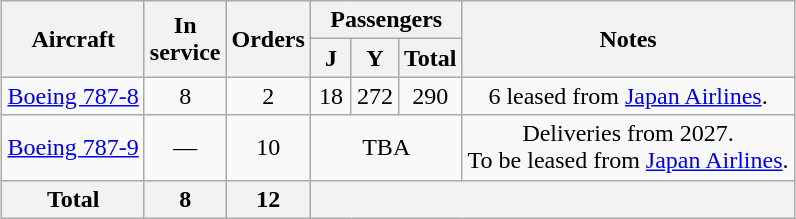<table class="wikitable" style="border-collapse:collapse;text-align:center;margin:auto;margin-left:auto;margin-right:auto;">
<tr>
<th rowspan="2">Aircraft</th>
<th rowspan="2">In<br>service</th>
<th rowspan="2">Orders</th>
<th colspan="3">Passengers</th>
<th rowspan="2">Notes</th>
</tr>
<tr>
<th style="width:20px;"><abbr>J</abbr></th>
<th style="width:20px;"><abbr>Y</abbr></th>
<th style="width:20px;">Total</th>
</tr>
<tr>
<td><a href='#'>Boeing 787-8</a></td>
<td>8</td>
<td>2</td>
<td>18</td>
<td>272</td>
<td>290</td>
<td>6 leased from <a href='#'>Japan Airlines</a>.</td>
</tr>
<tr>
<td><a href='#'>Boeing 787-9</a></td>
<td>—</td>
<td>10</td>
<td colspan="3"><abbr>TBA</abbr></td>
<td>Deliveries from 2027.<br>To be leased from <a href='#'>Japan Airlines</a>.</td>
</tr>
<tr>
<th>Total</th>
<th>8</th>
<th>12</th>
<th colspan=4></th>
</tr>
</table>
